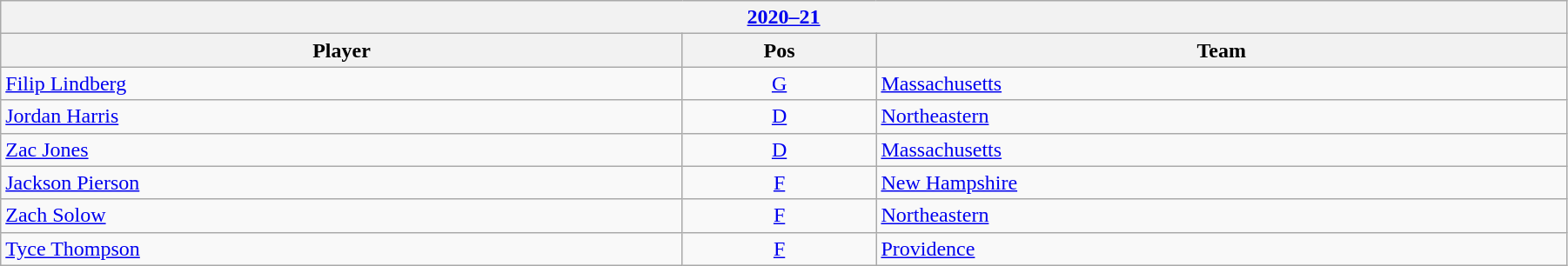<table class="wikitable" width=95%>
<tr>
<th colspan=3><a href='#'>2020–21</a></th>
</tr>
<tr>
<th>Player</th>
<th>Pos</th>
<th>Team</th>
</tr>
<tr>
<td><a href='#'>Filip Lindberg</a></td>
<td align=center><a href='#'>G</a></td>
<td><a href='#'>Massachusetts</a></td>
</tr>
<tr>
<td><a href='#'>Jordan Harris</a></td>
<td align=center><a href='#'>D</a></td>
<td><a href='#'>Northeastern</a></td>
</tr>
<tr>
<td><a href='#'>Zac Jones</a></td>
<td align=center><a href='#'>D</a></td>
<td><a href='#'>Massachusetts</a></td>
</tr>
<tr>
<td><a href='#'>Jackson Pierson</a></td>
<td align=center><a href='#'>F</a></td>
<td><a href='#'>New Hampshire</a></td>
</tr>
<tr>
<td><a href='#'>Zach Solow</a></td>
<td align=center><a href='#'>F</a></td>
<td><a href='#'>Northeastern</a></td>
</tr>
<tr>
<td><a href='#'>Tyce Thompson</a></td>
<td align=center><a href='#'>F</a></td>
<td><a href='#'>Providence</a></td>
</tr>
</table>
